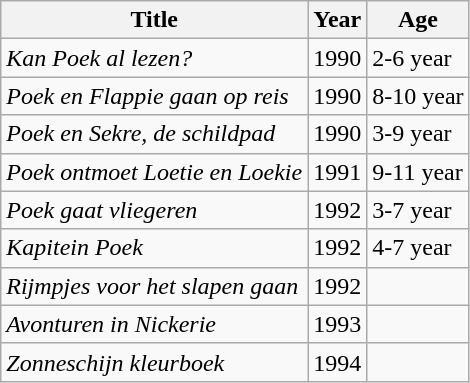<table class="wikitable">
<tr>
<th>Title</th>
<th>Year</th>
<th>Age</th>
</tr>
<tr>
<td><em>Kan Poek al lezen?</em></td>
<td>1990</td>
<td>2-6 year</td>
</tr>
<tr>
<td><em>Poek en Flappie gaan op reis</em></td>
<td>1990</td>
<td>8-10 year</td>
</tr>
<tr>
<td><em>Poek en Sekre, de schildpad</em></td>
<td>1990</td>
<td>3-9 year</td>
</tr>
<tr>
<td><em>Poek ontmoet Loetie en Loekie</em></td>
<td>1991</td>
<td>9-11 year</td>
</tr>
<tr>
<td><em>Poek gaat vliegeren</em></td>
<td>1992</td>
<td>3-7 year</td>
</tr>
<tr>
<td><em>Kapitein Poek</em></td>
<td>1992</td>
<td>4-7 year</td>
</tr>
<tr>
<td><em>Rijmpjes voor het slapen gaan</em></td>
<td>1992</td>
<td></td>
</tr>
<tr>
<td><em>Avonturen in Nickerie</em></td>
<td>1993</td>
<td></td>
</tr>
<tr>
<td><em>Zonneschijn kleurboek</em></td>
<td>1994</td>
<td></td>
</tr>
</table>
